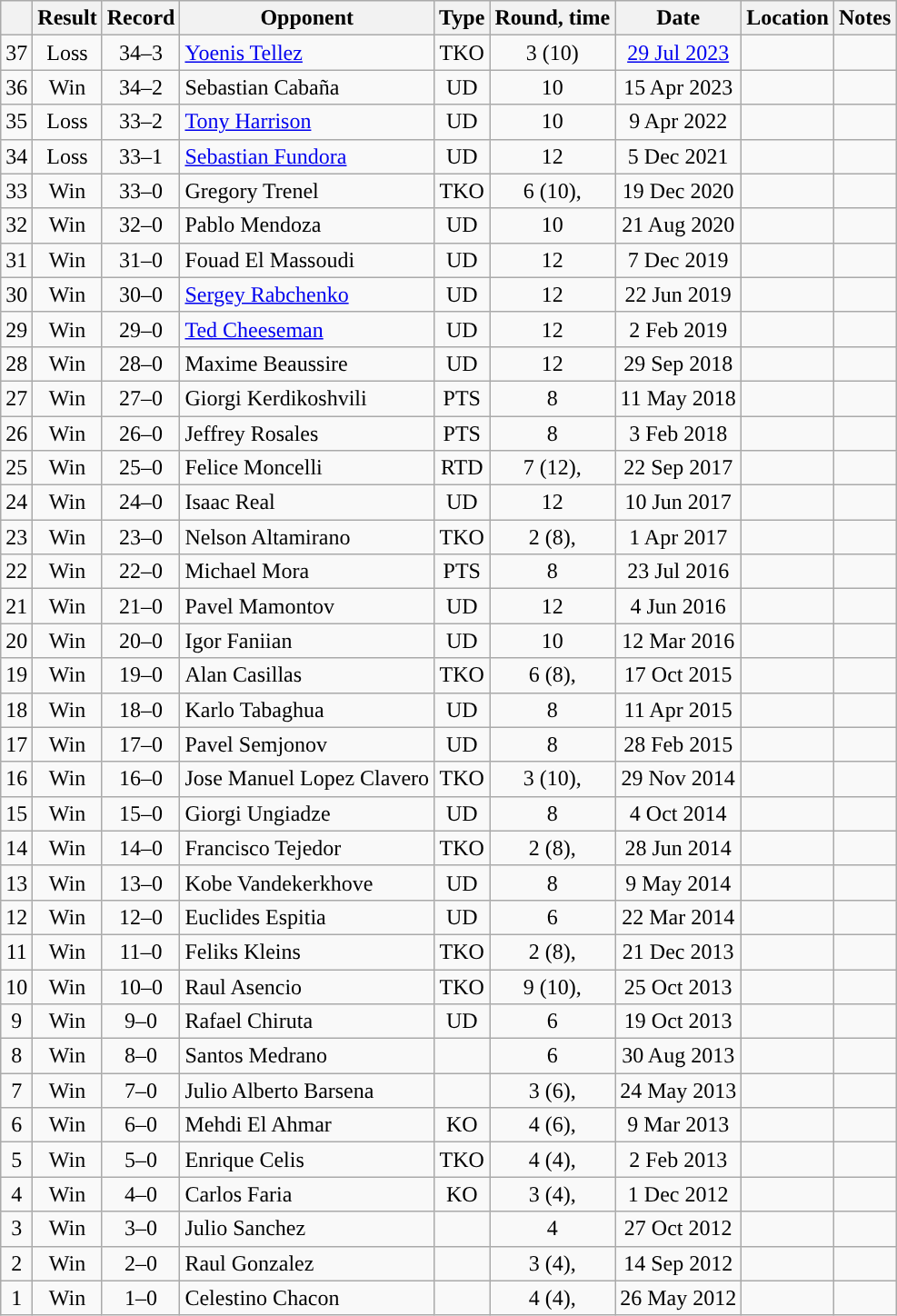<table class="wikitable" style="text-align:center">
<tr>
<th></th>
<th>Result</th>
<th>Record</th>
<th>Opponent</th>
<th>Type</th>
<th>Round, time</th>
<th>Date</th>
<th>Location</th>
<th>Notes</th>
</tr>
<tr>
<td>37</td>
<td>Loss</td>
<td>34–3</td>
<td align=left><a href='#'>Yoenis Tellez</a></td>
<td>TKO</td>
<td>3 (10) </td>
<td><a href='#'>29 Jul 2023</a></td>
<td style="text-align:left;"></td>
<td></td>
</tr>
<tr>
<td>36</td>
<td>Win</td>
<td>34–2</td>
<td align=left>Sebastian Cabaña</td>
<td>UD</td>
<td>10</td>
<td>15 Apr 2023</td>
<td style="text-align:left;"></td>
<td></td>
</tr>
<tr>
<td>35</td>
<td>Loss</td>
<td>33–2</td>
<td align=left><a href='#'>Tony Harrison</a></td>
<td>UD</td>
<td>10</td>
<td>9 Apr 2022</td>
<td align=left></td>
<td align=left></td>
</tr>
<tr>
<td>34</td>
<td>Loss</td>
<td>33–1</td>
<td align=left><a href='#'>Sebastian Fundora</a></td>
<td>UD</td>
<td>12</td>
<td>5 Dec 2021</td>
<td align=left></td>
<td align=left></td>
</tr>
<tr>
<td>33</td>
<td>Win</td>
<td>33–0</td>
<td align=left>Gregory Trenel</td>
<td>TKO</td>
<td>6 (10), </td>
<td>19 Dec 2020</td>
<td align=left></td>
<td></td>
</tr>
<tr>
<td>32</td>
<td>Win</td>
<td>32–0</td>
<td align=left>Pablo Mendoza</td>
<td>UD</td>
<td>10</td>
<td>21 Aug 2020</td>
<td align=left></td>
<td></td>
</tr>
<tr>
<td>31</td>
<td>Win</td>
<td>31–0</td>
<td style="text-align:left;">Fouad El Massoudi</td>
<td>UD</td>
<td>12</td>
<td>7 Dec 2019</td>
<td style="text-align:left;"></td>
<td></td>
</tr>
<tr>
<td>30</td>
<td>Win</td>
<td>30–0</td>
<td style="text-align:left;"><a href='#'>Sergey Rabchenko</a></td>
<td>UD</td>
<td>12</td>
<td>22 Jun 2019</td>
<td style="text-align:left;"></td>
<td align=left></td>
</tr>
<tr>
<td>29</td>
<td>Win</td>
<td>29–0</td>
<td style="text-align:left;"><a href='#'>Ted Cheeseman</a></td>
<td>UD</td>
<td>12</td>
<td>2 Feb 2019</td>
<td style="text-align:left;"></td>
<td align=left></td>
</tr>
<tr>
<td>28</td>
<td>Win</td>
<td>28–0</td>
<td style="text-align:left;">Maxime Beaussire</td>
<td>UD</td>
<td>12</td>
<td>29 Sep 2018</td>
<td style="text-align:left;"></td>
<td align=left></td>
</tr>
<tr>
<td>27</td>
<td>Win</td>
<td>27–0</td>
<td style="text-align:left;">Giorgi Kerdikoshvili</td>
<td>PTS</td>
<td>8</td>
<td>11 May 2018</td>
<td style="text-align:left;"></td>
<td></td>
</tr>
<tr>
<td>26</td>
<td>Win</td>
<td>26–0</td>
<td style="text-align:left;">Jeffrey Rosales</td>
<td>PTS</td>
<td>8</td>
<td>3 Feb 2018</td>
<td style="text-align:left;"></td>
<td></td>
</tr>
<tr>
<td>25</td>
<td>Win</td>
<td>25–0</td>
<td style="text-align:left;">Felice Moncelli</td>
<td>RTD</td>
<td>7 (12), </td>
<td>22 Sep 2017</td>
<td style="text-align:left;"></td>
<td align=left></td>
</tr>
<tr>
<td>24</td>
<td>Win</td>
<td>24–0</td>
<td style="text-align:left;">Isaac Real</td>
<td>UD</td>
<td>12</td>
<td>10 Jun 2017</td>
<td style="text-align:left;"></td>
<td align=left></td>
</tr>
<tr>
<td>23</td>
<td>Win</td>
<td>23–0</td>
<td style="text-align:left;">Nelson Altamirano</td>
<td>TKO</td>
<td>2 (8), </td>
<td>1 Apr 2017</td>
<td style="text-align:left;"></td>
<td></td>
</tr>
<tr>
<td>22</td>
<td>Win</td>
<td>22–0</td>
<td style="text-align:left;">Michael Mora</td>
<td>PTS</td>
<td>8</td>
<td>23 Jul 2016</td>
<td style="text-align:left;"></td>
<td></td>
</tr>
<tr>
<td>21</td>
<td>Win</td>
<td>21–0</td>
<td style="text-align:left;">Pavel Mamontov</td>
<td>UD</td>
<td>12</td>
<td>4 Jun 2016</td>
<td style="text-align:left;"></td>
<td align=left></td>
</tr>
<tr>
<td>20</td>
<td>Win</td>
<td>20–0</td>
<td style="text-align:left;">Igor Faniian</td>
<td>UD</td>
<td>10</td>
<td>12 Mar 2016</td>
<td style="text-align:left;"></td>
<td></td>
</tr>
<tr>
<td>19</td>
<td>Win</td>
<td>19–0</td>
<td style="text-align:left;">Alan Casillas</td>
<td>TKO</td>
<td>6 (8), </td>
<td>17 Oct 2015</td>
<td style="text-align:left;"></td>
<td></td>
</tr>
<tr>
<td>18</td>
<td>Win</td>
<td>18–0</td>
<td style="text-align:left;">Karlo Tabaghua</td>
<td>UD</td>
<td>8</td>
<td>11 Apr 2015</td>
<td style="text-align:left;"></td>
<td></td>
</tr>
<tr>
<td>17</td>
<td>Win</td>
<td>17–0</td>
<td style="text-align:left;">Pavel Semjonov</td>
<td>UD</td>
<td>8</td>
<td>28 Feb 2015</td>
<td style="text-align:left;"></td>
<td></td>
</tr>
<tr>
<td>16</td>
<td>Win</td>
<td>16–0</td>
<td style="text-align:left;">Jose Manuel Lopez Clavero</td>
<td>TKO</td>
<td>3 (10), </td>
<td>29 Nov 2014</td>
<td style="text-align:left;"></td>
<td align=left></td>
</tr>
<tr>
<td>15</td>
<td>Win</td>
<td>15–0</td>
<td style="text-align:left;">Giorgi Ungiadze</td>
<td>UD</td>
<td>8</td>
<td>4 Oct 2014</td>
<td style="text-align:left;"></td>
<td></td>
</tr>
<tr>
<td>14</td>
<td>Win</td>
<td>14–0</td>
<td style="text-align:left;">Francisco Tejedor</td>
<td>TKO</td>
<td>2 (8), </td>
<td>28 Jun 2014</td>
<td style="text-align:left;"></td>
<td></td>
</tr>
<tr>
<td>13</td>
<td>Win</td>
<td>13–0</td>
<td style="text-align:left;">Kobe Vandekerkhove</td>
<td>UD</td>
<td>8</td>
<td>9 May 2014</td>
<td style="text-align:left;"></td>
<td></td>
</tr>
<tr>
<td>12</td>
<td>Win</td>
<td>12–0</td>
<td style="text-align:left;">Euclides Espitia</td>
<td>UD</td>
<td>6</td>
<td>22 Mar 2014</td>
<td style="text-align:left;"></td>
<td></td>
</tr>
<tr>
<td>11</td>
<td>Win</td>
<td>11–0</td>
<td style="text-align:left;">Feliks Kleins</td>
<td>TKO</td>
<td>2 (8), </td>
<td>21 Dec 2013</td>
<td style="text-align:left;"></td>
<td></td>
</tr>
<tr>
<td>10</td>
<td>Win</td>
<td>10–0</td>
<td style="text-align:left;">Raul Asencio</td>
<td>TKO</td>
<td>9 (10), </td>
<td>25 Oct 2013</td>
<td style="text-align:left;"></td>
<td align=left></td>
</tr>
<tr>
<td>9</td>
<td>Win</td>
<td>9–0</td>
<td style="text-align:left;">Rafael Chiruta</td>
<td>UD</td>
<td>6</td>
<td>19 Oct 2013</td>
<td style="text-align:left;"></td>
<td></td>
</tr>
<tr>
<td>8</td>
<td>Win</td>
<td>8–0</td>
<td style="text-align:left;">Santos Medrano</td>
<td></td>
<td>6</td>
<td>30 Aug 2013</td>
<td style="text-align:left;"></td>
<td></td>
</tr>
<tr>
<td>7</td>
<td>Win</td>
<td>7–0</td>
<td style="text-align:left;">Julio Alberto Barsena</td>
<td></td>
<td>3 (6), </td>
<td>24 May 2013</td>
<td style="text-align:left;"></td>
<td></td>
</tr>
<tr>
<td>6</td>
<td>Win</td>
<td>6–0</td>
<td style="text-align:left;">Mehdi El Ahmar</td>
<td>KO</td>
<td>4 (6), </td>
<td>9 Mar 2013</td>
<td style="text-align:left;"></td>
<td></td>
</tr>
<tr>
<td>5</td>
<td>Win</td>
<td>5–0</td>
<td style="text-align:left;">Enrique Celis</td>
<td>TKO</td>
<td>4 (4), </td>
<td>2 Feb 2013</td>
<td style="text-align:left;"></td>
<td></td>
</tr>
<tr>
<td>4</td>
<td>Win</td>
<td>4–0</td>
<td style="text-align:left;">Carlos Faria</td>
<td>KO</td>
<td>3 (4), </td>
<td>1 Dec 2012</td>
<td style="text-align:left;"></td>
<td></td>
</tr>
<tr>
<td>3</td>
<td>Win</td>
<td>3–0</td>
<td style="text-align:left;">Julio Sanchez</td>
<td></td>
<td>4</td>
<td>27 Oct 2012</td>
<td style="text-align:left;"></td>
<td></td>
</tr>
<tr>
<td>2</td>
<td>Win</td>
<td>2–0</td>
<td style="text-align:left;">Raul Gonzalez</td>
<td></td>
<td>3 (4), </td>
<td>14 Sep 2012</td>
<td style="text-align:left;"></td>
<td></td>
</tr>
<tr>
<td>1</td>
<td>Win</td>
<td>1–0</td>
<td style="text-align:left;">Celestino Chacon</td>
<td></td>
<td>4 (4), </td>
<td>26 May 2012</td>
<td style="text-align:left;"></td>
<td></td>
</tr>
</table>
